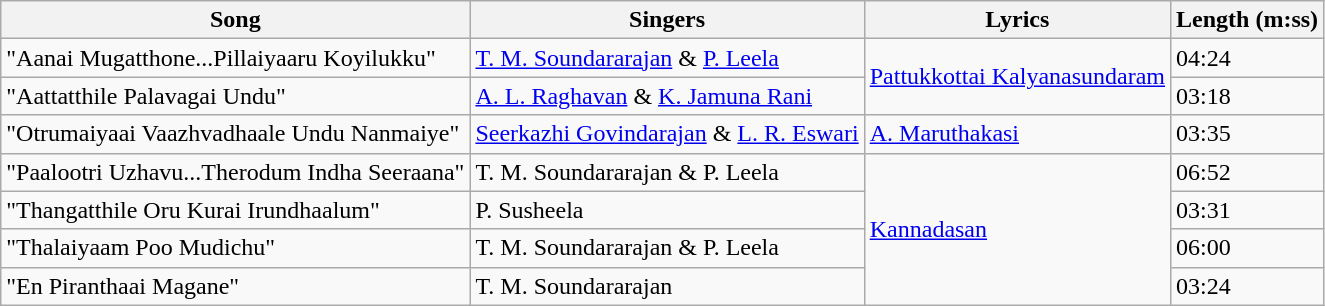<table class="wikitable">
<tr>
<th>Song</th>
<th>Singers</th>
<th>Lyrics</th>
<th>Length (m:ss)</th>
</tr>
<tr>
<td>"Aanai Mugatthone...Pillaiyaaru Koyilukku"</td>
<td><a href='#'>T. M. Soundararajan</a> & <a href='#'>P. Leela</a></td>
<td rowspan=2><a href='#'>Pattukkottai Kalyanasundaram</a></td>
<td>04:24</td>
</tr>
<tr>
<td>"Aattatthile Palavagai Undu"</td>
<td><a href='#'>A. L. Raghavan</a> & <a href='#'>K. Jamuna Rani</a></td>
<td>03:18</td>
</tr>
<tr>
<td>"Otrumaiyaai Vaazhvadhaale Undu Nanmaiye"</td>
<td><a href='#'>Seerkazhi Govindarajan</a> & <a href='#'>L. R. Eswari</a></td>
<td><a href='#'>A. Maruthakasi</a></td>
<td>03:35</td>
</tr>
<tr>
<td>"Paalootri Uzhavu...Therodum Indha Seeraana"</td>
<td>T. M. Soundararajan & P. Leela</td>
<td rowspan=4><a href='#'>Kannadasan</a></td>
<td>06:52</td>
</tr>
<tr>
<td>"Thangatthile Oru Kurai Irundhaalum"</td>
<td>P. Susheela</td>
<td>03:31</td>
</tr>
<tr>
<td>"Thalaiyaam Poo Mudichu"</td>
<td>T. M. Soundararajan & P. Leela</td>
<td>06:00</td>
</tr>
<tr>
<td>"En Piranthaai Magane"</td>
<td>T. M. Soundararajan</td>
<td>03:24</td>
</tr>
</table>
